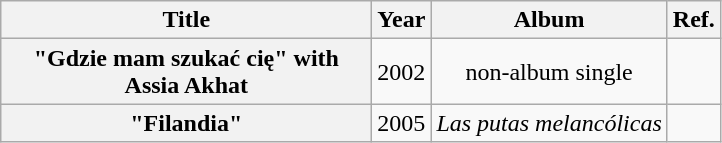<table class="wikitable plainrowheaders" style="text-align:center;">
<tr>
<th scope="col" style="width:15em;">Title</th>
<th scope="col">Year</th>
<th scope="col">Album</th>
<th scope="col">Ref.</th>
</tr>
<tr>
<th scope="row">"Gdzie mam szukać cię" with Assia Akhat</th>
<td>2002</td>
<td>non-album single</td>
<td></td>
</tr>
<tr>
<th scope="row">"Filandia"</th>
<td>2005</td>
<td><em>Las putas melancólicas</em></td>
<td></td>
</tr>
</table>
